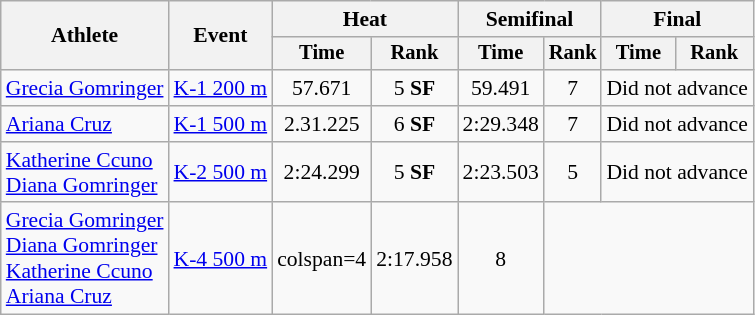<table class=wikitable style=font-size:90%;text-align:center>
<tr>
<th rowspan=2>Athlete</th>
<th rowspan=2>Event</th>
<th colspan=2>Heat</th>
<th colspan=2>Semifinal</th>
<th colspan=2>Final</th>
</tr>
<tr style=font-size:95%>
<th>Time</th>
<th>Rank</th>
<th>Time</th>
<th>Rank</th>
<th>Time</th>
<th>Rank</th>
</tr>
<tr>
<td style="text-align:left"><a href='#'>Grecia Gomringer</a></td>
<td style="text-align:left"><a href='#'>K-1 200 m</a></td>
<td>57.671</td>
<td>5 <strong>SF</strong></td>
<td>59.491</td>
<td>7</td>
<td colspan=2>Did not advance</td>
</tr>
<tr>
<td style="text-align:left"><a href='#'>Ariana Cruz</a></td>
<td style="text-align:left"><a href='#'>K-1 500 m</a></td>
<td>2.31.225</td>
<td>6 <strong>SF</strong></td>
<td>2:29.348</td>
<td>7</td>
<td colspan=2>Did not advance</td>
</tr>
<tr>
<td style="text-align:left"><a href='#'>Katherine Ccuno</a><br><a href='#'>Diana Gomringer</a></td>
<td style="text-align:left"><a href='#'>K-2 500 m</a></td>
<td>2:24.299</td>
<td>5 <strong>SF</strong></td>
<td>2:23.503</td>
<td>5</td>
<td colspan=2>Did not advance</td>
</tr>
<tr>
<td style="text-align:left"><a href='#'>Grecia Gomringer</a><br><a href='#'>Diana Gomringer</a><br><a href='#'>Katherine Ccuno</a><br><a href='#'>Ariana Cruz</a></td>
<td style="text-align:left"><a href='#'>K-4 500 m</a></td>
<td>colspan=4 </td>
<td>2:17.958</td>
<td>8</td>
</tr>
</table>
